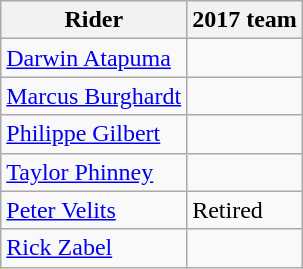<table class="wikitable">
<tr>
<th>Rider</th>
<th>2017 team</th>
</tr>
<tr>
<td><a href='#'>Darwin Atapuma</a></td>
<td></td>
</tr>
<tr>
<td><a href='#'>Marcus Burghardt</a></td>
<td></td>
</tr>
<tr>
<td><a href='#'>Philippe Gilbert</a></td>
<td></td>
</tr>
<tr>
<td><a href='#'>Taylor Phinney</a></td>
<td></td>
</tr>
<tr>
<td><a href='#'>Peter Velits</a></td>
<td>Retired</td>
</tr>
<tr>
<td><a href='#'>Rick Zabel</a></td>
<td></td>
</tr>
</table>
